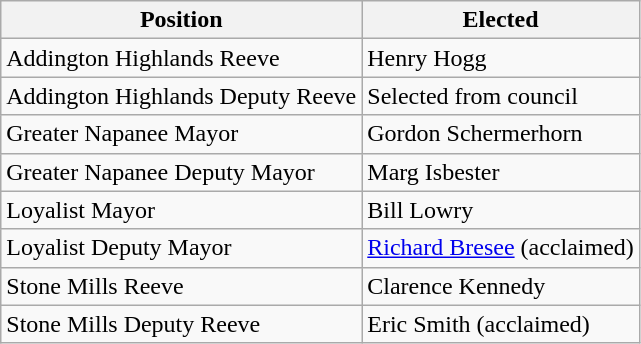<table class="wikitable">
<tr>
<th>Position</th>
<th>Elected</th>
</tr>
<tr>
<td>Addington Highlands Reeve</td>
<td>Henry Hogg</td>
</tr>
<tr>
<td>Addington Highlands Deputy Reeve</td>
<td>Selected from council</td>
</tr>
<tr>
<td>Greater Napanee Mayor</td>
<td>Gordon Schermerhorn</td>
</tr>
<tr>
<td>Greater Napanee Deputy Mayor</td>
<td>Marg Isbester</td>
</tr>
<tr>
<td>Loyalist Mayor</td>
<td>Bill Lowry</td>
</tr>
<tr>
<td>Loyalist Deputy Mayor</td>
<td><a href='#'>Richard Bresee</a> (acclaimed)</td>
</tr>
<tr>
<td>Stone Mills Reeve</td>
<td>Clarence Kennedy</td>
</tr>
<tr>
<td>Stone Mills Deputy Reeve</td>
<td>Eric Smith (acclaimed)</td>
</tr>
</table>
